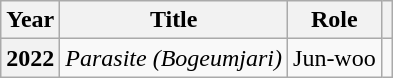<table class="wikitable sortable plainrowheaders">
<tr>
<th scope="col">Year</th>
<th scope="col">Title</th>
<th scope="col">Role</th>
<th scope="col" class="unsortable"></th>
</tr>
<tr>
<th scope="row" rowspan=3>2022</th>
<td><em>Parasite (Bogeumjari)</em></td>
<td>Jun-woo</td>
<td></td>
</tr>
</table>
